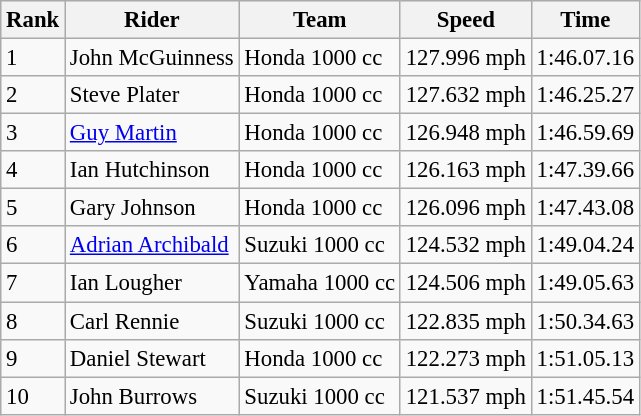<table class="wikitable" style="font-size: 95%;">
<tr style="background:#efefef;">
<th>Rank</th>
<th>Rider</th>
<th>Team</th>
<th>Speed</th>
<th>Time</th>
</tr>
<tr>
<td>1</td>
<td> John McGuinness</td>
<td>Honda 1000 cc</td>
<td>127.996 mph</td>
<td>1:46.07.16</td>
</tr>
<tr>
<td>2</td>
<td> Steve Plater</td>
<td>Honda 1000 cc</td>
<td>127.632 mph</td>
<td>1:46.25.27</td>
</tr>
<tr>
<td>3</td>
<td> <a href='#'>Guy Martin</a></td>
<td>Honda 1000 cc</td>
<td>126.948 mph</td>
<td>1:46.59.69</td>
</tr>
<tr>
<td>4</td>
<td> Ian Hutchinson</td>
<td>Honda 1000 cc</td>
<td>126.163 mph</td>
<td>1:47.39.66</td>
</tr>
<tr>
<td>5</td>
<td> Gary Johnson</td>
<td>Honda 1000 cc</td>
<td>126.096 mph</td>
<td>1:47.43.08</td>
</tr>
<tr>
<td>6</td>
<td> <a href='#'>Adrian Archibald</a></td>
<td>Suzuki 1000 cc</td>
<td>124.532 mph</td>
<td>1:49.04.24</td>
</tr>
<tr>
<td>7</td>
<td> Ian Lougher</td>
<td>Yamaha 1000 cc</td>
<td>124.506 mph</td>
<td>1:49.05.63</td>
</tr>
<tr>
<td>8</td>
<td> Carl Rennie</td>
<td>Suzuki 1000 cc</td>
<td>122.835 mph</td>
<td>1:50.34.63</td>
</tr>
<tr>
<td>9</td>
<td> Daniel Stewart</td>
<td>Honda 1000 cc</td>
<td>122.273 mph</td>
<td>1:51.05.13</td>
</tr>
<tr>
<td>10</td>
<td> John Burrows</td>
<td>Suzuki 1000 cc</td>
<td>121.537 mph</td>
<td>1:51.45.54</td>
</tr>
</table>
